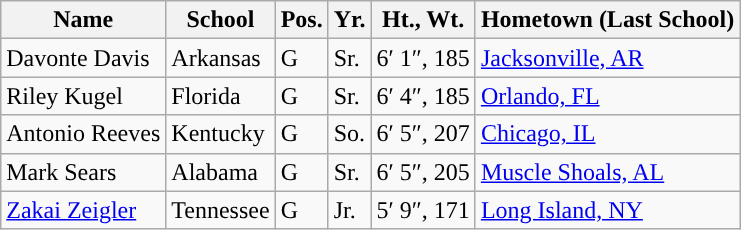<table class="wikitable">
<tr>
<th>Name</th>
<th>School</th>
<th>Pos.</th>
<th>Yr.</th>
<th>Ht., Wt.</th>
<th>Hometown (Last School)</th>
</tr>
<tr>
<td>Davonte Davis</td>
<td>Arkansas</td>
<td>G</td>
<td>Sr.</td>
<td>6′ 1″, 185</td>
<td><a href='#'>Jacksonville, AR</a></td>
</tr>
<tr>
<td>Riley Kugel</td>
<td>Florida</td>
<td>G</td>
<td>Sr.</td>
<td>6′ 4″, 185</td>
<td><a href='#'>Orlando, FL</a></td>
</tr>
<tr>
<td>Antonio Reeves</td>
<td>Kentucky</td>
<td>G</td>
<td>So.</td>
<td>6′ 5″, 207</td>
<td><a href='#'>Chicago, IL</a></td>
</tr>
<tr>
<td>Mark Sears</td>
<td>Alabama</td>
<td>G</td>
<td> Sr.</td>
<td>6′ 5″, 205</td>
<td><a href='#'>Muscle Shoals, AL</a></td>
</tr>
<tr>
<td><a href='#'>Zakai Zeigler</a></td>
<td>Tennessee</td>
<td>G</td>
<td>Jr.</td>
<td>5′ 9″, 171</td>
<td><a href='#'>Long Island, NY</a></td>
</tr>
</table>
